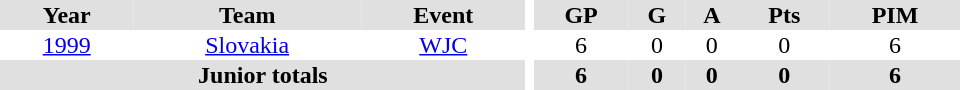<table border="0" cellpadding="1" cellspacing="0" ID="Table3" style="text-align:center; width:40em">
<tr ALIGN="center" bgcolor="#e0e0e0">
<th>Year</th>
<th>Team</th>
<th>Event</th>
<th rowspan="99" bgcolor="#ffffff"></th>
<th>GP</th>
<th>G</th>
<th>A</th>
<th>Pts</th>
<th>PIM</th>
</tr>
<tr>
<td><a href='#'>1999</a></td>
<td><a href='#'>Slovakia</a></td>
<td><a href='#'>WJC</a></td>
<td>6</td>
<td>0</td>
<td>0</td>
<td>0</td>
<td>6</td>
</tr>
<tr bgcolor="#e0e0e0">
<th colspan="3">Junior totals</th>
<th>6</th>
<th>0</th>
<th>0</th>
<th>0</th>
<th>6</th>
</tr>
</table>
